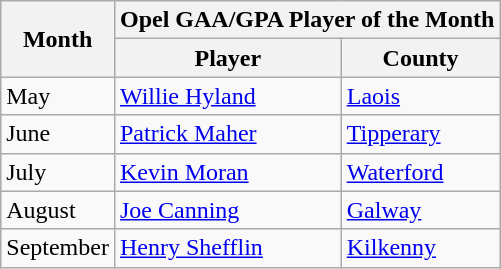<table class="wikitable">
<tr>
<th rowspan="2">Month</th>
<th colspan="2">Opel GAA/GPA Player of the Month</th>
</tr>
<tr>
<th>Player</th>
<th>County</th>
</tr>
<tr>
<td>May</td>
<td><a href='#'>Willie Hyland</a></td>
<td><a href='#'>Laois</a></td>
</tr>
<tr>
<td>June</td>
<td><a href='#'>Patrick Maher</a></td>
<td><a href='#'>Tipperary</a></td>
</tr>
<tr>
<td>July</td>
<td><a href='#'>Kevin Moran</a></td>
<td><a href='#'>Waterford</a></td>
</tr>
<tr>
<td>August</td>
<td><a href='#'>Joe Canning</a></td>
<td><a href='#'>Galway</a></td>
</tr>
<tr>
<td>September</td>
<td><a href='#'>Henry Shefflin</a></td>
<td><a href='#'>Kilkenny</a></td>
</tr>
</table>
